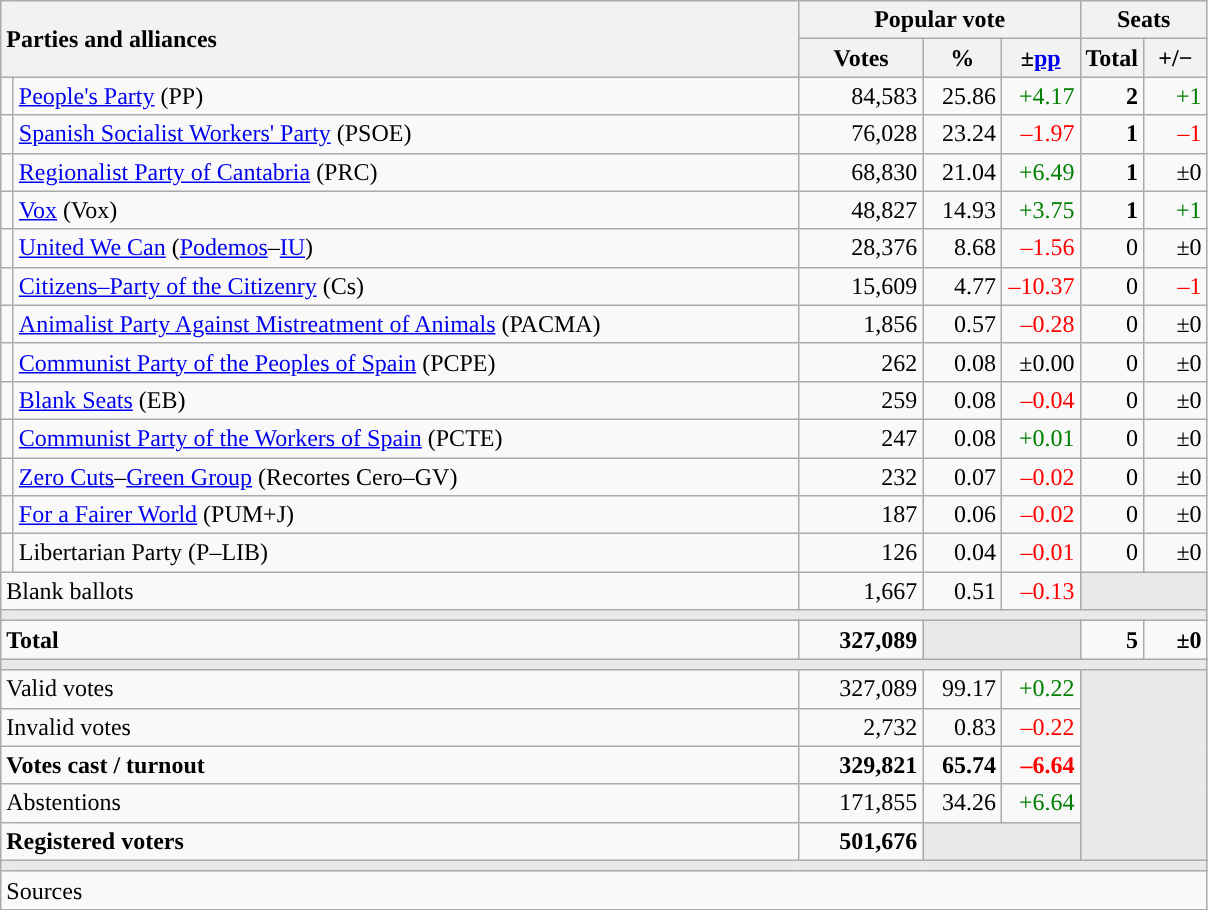<table class="wikitable" style="text-align:right;">
<tr>
<th style="text-align:left;" rowspan="2" colspan="2" width="525">Parties and alliances</th>
<th colspan="3">Popular vote</th>
<th colspan="2">Seats</th>
</tr>
<tr>
<th width="75">Votes</th>
<th width="45">%</th>
<th width="45">±<a href='#'>pp</a></th>
<th width="35">Total</th>
<th width="35">+/−</th>
</tr>
<tr>
<td width="1" style="color:inherit;background:"></td>
<td align="left"><a href='#'>People's Party</a> (PP)</td>
<td>84,583</td>
<td>25.86</td>
<td style="color:green;">+4.17</td>
<td><strong>2</strong></td>
<td style="color:green;">+1</td>
</tr>
<tr>
<td style="color:inherit;background:"></td>
<td align="left"><a href='#'>Spanish Socialist Workers' Party</a> (PSOE)</td>
<td>76,028</td>
<td>23.24</td>
<td style="color:red;">–1.97</td>
<td><strong>1</strong></td>
<td style="color:red;">–1</td>
</tr>
<tr>
<td style="color:inherit;background:"></td>
<td align="left"><a href='#'>Regionalist Party of Cantabria</a> (PRC)</td>
<td>68,830</td>
<td>21.04</td>
<td style="color:green;">+6.49</td>
<td><strong>1</strong></td>
<td>±0</td>
</tr>
<tr>
<td style="color:inherit;background:"></td>
<td align="left"><a href='#'>Vox</a> (Vox)</td>
<td>48,827</td>
<td>14.93</td>
<td style="color:green;">+3.75</td>
<td><strong>1</strong></td>
<td style="color:green;">+1</td>
</tr>
<tr>
<td style="color:inherit;background:"></td>
<td align="left"><a href='#'>United We Can</a> (<a href='#'>Podemos</a>–<a href='#'>IU</a>)</td>
<td>28,376</td>
<td>8.68</td>
<td style="color:red;">–1.56</td>
<td>0</td>
<td>±0</td>
</tr>
<tr>
<td style="color:inherit;background:"></td>
<td align="left"><a href='#'>Citizens–Party of the Citizenry</a> (Cs)</td>
<td>15,609</td>
<td>4.77</td>
<td style="color:red;">–10.37</td>
<td>0</td>
<td style="color:red;">–1</td>
</tr>
<tr>
<td style="color:inherit;background:"></td>
<td align="left"><a href='#'>Animalist Party Against Mistreatment of Animals</a> (PACMA)</td>
<td>1,856</td>
<td>0.57</td>
<td style="color:red;">–0.28</td>
<td>0</td>
<td>±0</td>
</tr>
<tr>
<td style="color:inherit;background:"></td>
<td align="left"><a href='#'>Communist Party of the Peoples of Spain</a> (PCPE)</td>
<td>262</td>
<td>0.08</td>
<td>±0.00</td>
<td>0</td>
<td>±0</td>
</tr>
<tr>
<td style="color:inherit;background:"></td>
<td align="left"><a href='#'>Blank Seats</a> (EB)</td>
<td>259</td>
<td>0.08</td>
<td style="color:red;">–0.04</td>
<td>0</td>
<td>±0</td>
</tr>
<tr>
<td style="color:inherit;background:"></td>
<td align="left"><a href='#'>Communist Party of the Workers of Spain</a> (PCTE)</td>
<td>247</td>
<td>0.08</td>
<td style="color:green;">+0.01</td>
<td>0</td>
<td>±0</td>
</tr>
<tr>
<td style="color:inherit;background:"></td>
<td align="left"><a href='#'>Zero Cuts</a>–<a href='#'>Green Group</a> (Recortes Cero–GV)</td>
<td>232</td>
<td>0.07</td>
<td style="color:red;">–0.02</td>
<td>0</td>
<td>±0</td>
</tr>
<tr>
<td style="color:inherit;background:"></td>
<td align="left"><a href='#'>For a Fairer World</a> (PUM+J)</td>
<td>187</td>
<td>0.06</td>
<td style="color:red;">–0.02</td>
<td>0</td>
<td>±0</td>
</tr>
<tr>
<td style="color:inherit;background:"></td>
<td align="left">Libertarian Party (P–LIB)</td>
<td>126</td>
<td>0.04</td>
<td style="color:red;">–0.01</td>
<td>0</td>
<td>±0</td>
</tr>
<tr>
<td align="left" colspan="2">Blank ballots</td>
<td>1,667</td>
<td>0.51</td>
<td style="color:red;">–0.13</td>
<td bgcolor="#E9E9E9" colspan="2"></td>
</tr>
<tr>
<td colspan="7" bgcolor="#E9E9E9"></td>
</tr>
<tr style="font-weight:bold;">
<td align="left" colspan="2">Total</td>
<td>327,089</td>
<td bgcolor="#E9E9E9" colspan="2"></td>
<td>5</td>
<td>±0</td>
</tr>
<tr>
<td colspan="7" bgcolor="#E9E9E9"></td>
</tr>
<tr>
<td align="left" colspan="2">Valid votes</td>
<td>327,089</td>
<td>99.17</td>
<td style="color:green;">+0.22</td>
<td bgcolor="#E9E9E9" colspan="2" rowspan="5"></td>
</tr>
<tr>
<td align="left" colspan="2">Invalid votes</td>
<td>2,732</td>
<td>0.83</td>
<td style="color:red;">–0.22</td>
</tr>
<tr style="font-weight:bold;">
<td align="left" colspan="2">Votes cast / turnout</td>
<td>329,821</td>
<td>65.74</td>
<td style="color:red;">–6.64</td>
</tr>
<tr>
<td align="left" colspan="2">Abstentions</td>
<td>171,855</td>
<td>34.26</td>
<td style="color:green;">+6.64</td>
</tr>
<tr style="font-weight:bold;">
<td align="left" colspan="2">Registered voters</td>
<td>501,676</td>
<td bgcolor="#E9E9E9" colspan="2"></td>
</tr>
<tr>
<td colspan="7" bgcolor="#E9E9E9"></td>
</tr>
<tr>
<td align="left" colspan="7">Sources</td>
</tr>
</table>
